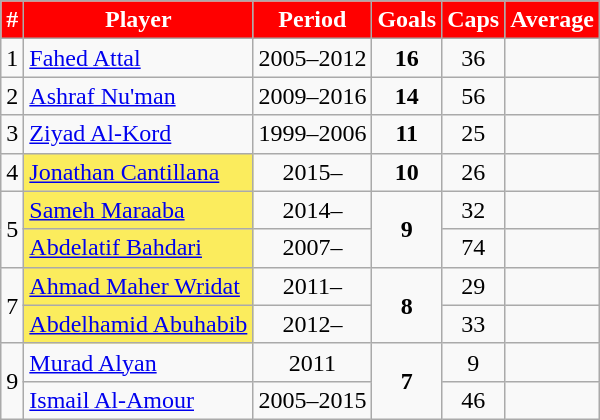<table class="wikitable sortable" style="text-align:center;">
<tr style="color:white">
<th style="background-color:#FF0000; width=15px ;">#</th>
<th style="background-color:#FF0000; width=125px;">Player</th>
<th style="background-color:#FF0000; width=80px ;">Period</th>
<th style="background-color:#FF0000; width=25px ;">Goals</th>
<th style="background-color:#FF0000; width=25px ;">Caps</th>
<th style="background-color:#FF0000; width=25px ;">Average</th>
</tr>
<tr>
<td>1</td>
<td style="text-align:left;"><a href='#'>Fahed Attal</a></td>
<td>2005–2012</td>
<td><strong>16</strong></td>
<td>36</td>
<td></td>
</tr>
<tr>
<td>2</td>
<td style="text-align:left;"><a href='#'>Ashraf Nu'man</a></td>
<td>2009–2016</td>
<td><strong>14</strong></td>
<td>56</td>
<td></td>
</tr>
<tr>
<td>3</td>
<td style="text-align:left;"><a href='#'>Ziyad Al-Kord</a></td>
<td>1999–2006</td>
<td><strong>11</strong></td>
<td>25</td>
<td></td>
</tr>
<tr>
<td>4</td>
<td style="text-align:left;background:#fbec5d"><a href='#'>Jonathan Cantillana</a></td>
<td>2015–</td>
<td><strong>10</strong></td>
<td>26</td>
<td></td>
</tr>
<tr>
<td rowspan="2">5</td>
<td style="text-align:left;background:#fbec5d"><a href='#'>Sameh Maraaba</a></td>
<td>2014–</td>
<td rowspan="2"><strong>9</strong></td>
<td>32</td>
<td></td>
</tr>
<tr>
<td style="text-align:left;background:#fbec5d"><a href='#'>Abdelatif Bahdari</a></td>
<td>2007–</td>
<td>74</td>
<td></td>
</tr>
<tr>
<td rowspan="2">7</td>
<td style="text-align:left;background:#fbec5d"><a href='#'>Ahmad Maher Wridat</a></td>
<td>2011–</td>
<td rowspan="2"><strong>8</strong></td>
<td>29</td>
<td></td>
</tr>
<tr>
<td style="text-align:left;background:#fbec5d"><a href='#'>Abdelhamid Abuhabib</a></td>
<td>2012–</td>
<td>33</td>
<td></td>
</tr>
<tr>
<td rowspan="2">9</td>
<td style="text-align:left;"><a href='#'>Murad Alyan</a></td>
<td>2011</td>
<td rowspan="2"><strong>7</strong></td>
<td>9</td>
<td></td>
</tr>
<tr>
<td style="text-align:left;"><a href='#'>Ismail Al-Amour</a></td>
<td>2005–2015</td>
<td>46</td>
<td></td>
</tr>
</table>
